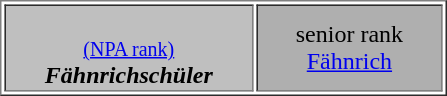<table class=wikitable; border= 1px; style= "font-size: 100%;">
<tr>
<td width="40%" align="center" style="background:#bfbfbf;"><br><small><a href='#'>(NPA rank)</a></small><br><strong><em>Fähnrichschüler</em></strong></td>
<td width="30%" align="center" style="background:#afafaf;">senior rank<br><a href='#'>Fähnrich</a></td>
</tr>
</table>
